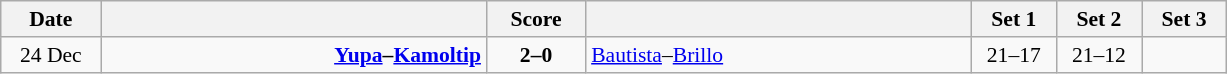<table class="wikitable" style="text-align: center; font-size:90% ">
<tr>
<th width="60">Date</th>
<th align="right" width="250"></th>
<th width="60">Score</th>
<th align="left" width="250"></th>
<th width="50">Set 1</th>
<th width="50">Set 2</th>
<th width="50">Set 3</th>
</tr>
<tr>
<td>24 Dec</td>
<td align=right><strong><a href='#'>Yupa</a>–<a href='#'>Kamoltip</a> </strong></td>
<td align=center><strong>2–0</strong></td>
<td align=left> <a href='#'>Bautista</a>–<a href='#'>Brillo</a></td>
<td>21–17</td>
<td>21–12</td>
<td></td>
</tr>
</table>
